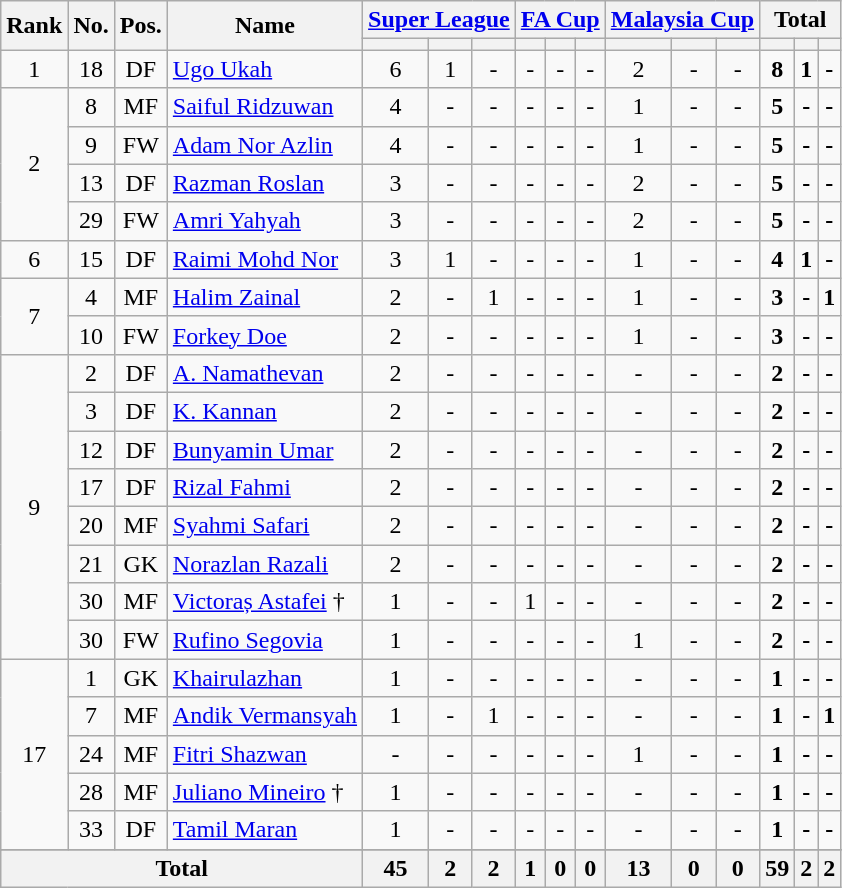<table class="wikitable sortable" style="text-align: center;">
<tr>
<th rowspan="2">Rank</th>
<th rowspan="2">No.</th>
<th rowspan="2">Pos.</th>
<th rowspan="2">Name</th>
<th colspan="3"><a href='#'>Super League</a></th>
<th colspan="3"><a href='#'>FA Cup</a></th>
<th colspan="3"><a href='#'>Malaysia Cup</a></th>
<th colspan="3"><strong>Total</strong></th>
</tr>
<tr>
<th></th>
<th></th>
<th></th>
<th></th>
<th></th>
<th></th>
<th></th>
<th></th>
<th></th>
<th></th>
<th></th>
<th></th>
</tr>
<tr>
<td>1</td>
<td>18</td>
<td>DF</td>
<td align=left> <a href='#'>Ugo Ukah</a></td>
<td>6</td>
<td>1</td>
<td>-</td>
<td>-</td>
<td>-</td>
<td>-</td>
<td>2</td>
<td>-</td>
<td>-</td>
<td><strong>8</strong></td>
<td><strong>1</strong></td>
<td><strong>-</strong></td>
</tr>
<tr>
<td rowspan="4">2</td>
<td>8</td>
<td>MF</td>
<td align=left> <a href='#'>Saiful Ridzuwan</a></td>
<td>4</td>
<td>-</td>
<td>-</td>
<td>-</td>
<td>-</td>
<td>-</td>
<td>1</td>
<td>-</td>
<td>-</td>
<td><strong>5</strong></td>
<td><strong>-</strong></td>
<td><strong>-</strong></td>
</tr>
<tr>
<td>9</td>
<td>FW</td>
<td align=left> <a href='#'>Adam Nor Azlin</a></td>
<td>4</td>
<td>-</td>
<td>-</td>
<td>-</td>
<td>-</td>
<td>-</td>
<td>1</td>
<td>-</td>
<td>-</td>
<td><strong>5</strong></td>
<td><strong>-</strong></td>
<td><strong>-</strong></td>
</tr>
<tr>
<td>13</td>
<td>DF</td>
<td align=left> <a href='#'>Razman Roslan</a></td>
<td>3</td>
<td>-</td>
<td>-</td>
<td>-</td>
<td>-</td>
<td>-</td>
<td>2</td>
<td>-</td>
<td>-</td>
<td><strong>5</strong></td>
<td><strong>-</strong></td>
<td><strong>-</strong></td>
</tr>
<tr>
<td>29</td>
<td>FW</td>
<td align=left> <a href='#'>Amri Yahyah</a></td>
<td>3</td>
<td>-</td>
<td>-</td>
<td>-</td>
<td>-</td>
<td>-</td>
<td>2</td>
<td>-</td>
<td>-</td>
<td><strong>5</strong></td>
<td><strong>-</strong></td>
<td><strong>-</strong></td>
</tr>
<tr>
<td>6</td>
<td>15</td>
<td>DF</td>
<td align=left> <a href='#'>Raimi Mohd Nor</a></td>
<td>3</td>
<td>1</td>
<td>-</td>
<td>-</td>
<td>-</td>
<td>-</td>
<td>1</td>
<td>-</td>
<td>-</td>
<td><strong>4</strong></td>
<td><strong>1</strong></td>
<td><strong>-</strong></td>
</tr>
<tr>
<td rowspan="2">7</td>
<td>4</td>
<td>MF</td>
<td align=left> <a href='#'>Halim Zainal</a></td>
<td>2</td>
<td>-</td>
<td>1</td>
<td>-</td>
<td>-</td>
<td>-</td>
<td>1</td>
<td>-</td>
<td>-</td>
<td><strong>3</strong></td>
<td><strong>-</strong></td>
<td><strong>1</strong></td>
</tr>
<tr>
<td>10</td>
<td>FW</td>
<td align=left> <a href='#'>Forkey Doe</a></td>
<td>2</td>
<td>-</td>
<td>-</td>
<td>-</td>
<td>-</td>
<td>-</td>
<td>1</td>
<td>-</td>
<td>-</td>
<td><strong>3</strong></td>
<td><strong>-</strong></td>
<td><strong>-</strong></td>
</tr>
<tr>
<td rowspan="8">9</td>
<td>2</td>
<td>DF</td>
<td align=left> <a href='#'>A. Namathevan</a></td>
<td>2</td>
<td>-</td>
<td>-</td>
<td>-</td>
<td>-</td>
<td>-</td>
<td>-</td>
<td>-</td>
<td>-</td>
<td><strong>2</strong></td>
<td><strong>-</strong></td>
<td><strong>-</strong></td>
</tr>
<tr>
<td>3</td>
<td>DF</td>
<td align=left> <a href='#'>K. Kannan</a></td>
<td>2</td>
<td>-</td>
<td>-</td>
<td>-</td>
<td>-</td>
<td>-</td>
<td>-</td>
<td>-</td>
<td>-</td>
<td><strong>2</strong></td>
<td><strong>-</strong></td>
<td><strong>-</strong></td>
</tr>
<tr>
<td>12</td>
<td>DF</td>
<td align=left> <a href='#'>Bunyamin Umar</a></td>
<td>2</td>
<td>-</td>
<td>-</td>
<td>-</td>
<td>-</td>
<td>-</td>
<td>-</td>
<td>-</td>
<td>-</td>
<td><strong>2</strong></td>
<td><strong>-</strong></td>
<td><strong>-</strong></td>
</tr>
<tr>
<td>17</td>
<td>DF</td>
<td align=left> <a href='#'>Rizal Fahmi</a></td>
<td>2</td>
<td>-</td>
<td>-</td>
<td>-</td>
<td>-</td>
<td>-</td>
<td>-</td>
<td>-</td>
<td>-</td>
<td><strong>2</strong></td>
<td><strong>-</strong></td>
<td><strong>-</strong></td>
</tr>
<tr>
<td>20</td>
<td>MF</td>
<td align=left> <a href='#'>Syahmi Safari</a></td>
<td>2</td>
<td>-</td>
<td>-</td>
<td>-</td>
<td>-</td>
<td>-</td>
<td>-</td>
<td>-</td>
<td>-</td>
<td><strong>2</strong></td>
<td><strong>-</strong></td>
<td><strong>-</strong></td>
</tr>
<tr>
<td>21</td>
<td>GK</td>
<td align=left> <a href='#'>Norazlan Razali</a></td>
<td>2</td>
<td>-</td>
<td>-</td>
<td>-</td>
<td>-</td>
<td>-</td>
<td>-</td>
<td>-</td>
<td>-</td>
<td><strong>2</strong></td>
<td><strong>-</strong></td>
<td><strong>-</strong></td>
</tr>
<tr>
<td>30</td>
<td>MF</td>
<td align=left> <a href='#'>Victoraș Astafei</a> †</td>
<td>1</td>
<td>-</td>
<td>-</td>
<td>1</td>
<td>-</td>
<td>-</td>
<td>-</td>
<td>-</td>
<td>-</td>
<td><strong>2</strong></td>
<td><strong>-</strong></td>
<td><strong>-</strong></td>
</tr>
<tr>
<td>30</td>
<td>FW</td>
<td align=left> <a href='#'>Rufino Segovia</a></td>
<td>1</td>
<td>-</td>
<td>-</td>
<td>-</td>
<td>-</td>
<td>-</td>
<td>1</td>
<td>-</td>
<td>-</td>
<td><strong>2</strong></td>
<td><strong>-</strong></td>
<td><strong>-</strong></td>
</tr>
<tr>
<td rowspan="5">17</td>
<td>1</td>
<td>GK</td>
<td align=left> <a href='#'>Khairulazhan</a></td>
<td>1</td>
<td>-</td>
<td>-</td>
<td>-</td>
<td>-</td>
<td>-</td>
<td>-</td>
<td>-</td>
<td>-</td>
<td><strong>1</strong></td>
<td><strong>-</strong></td>
<td><strong>-</strong></td>
</tr>
<tr>
<td>7</td>
<td>MF</td>
<td align=left> <a href='#'>Andik Vermansyah</a></td>
<td>1</td>
<td>-</td>
<td>1</td>
<td>-</td>
<td>-</td>
<td>-</td>
<td>-</td>
<td>-</td>
<td>-</td>
<td><strong>1</strong></td>
<td><strong>-</strong></td>
<td><strong>1</strong></td>
</tr>
<tr>
<td>24</td>
<td>MF</td>
<td align=left> <a href='#'>Fitri Shazwan</a></td>
<td>-</td>
<td>-</td>
<td>-</td>
<td>-</td>
<td>-</td>
<td>-</td>
<td>1</td>
<td>-</td>
<td>-</td>
<td><strong>1</strong></td>
<td><strong>-</strong></td>
<td><strong>-</strong></td>
</tr>
<tr>
<td>28</td>
<td>MF</td>
<td align=left> <a href='#'>Juliano Mineiro</a> †</td>
<td>1</td>
<td>-</td>
<td>-</td>
<td>-</td>
<td>-</td>
<td>-</td>
<td>-</td>
<td>-</td>
<td>-</td>
<td><strong>1</strong></td>
<td><strong>-</strong></td>
<td><strong>-</strong></td>
</tr>
<tr>
<td>33</td>
<td>DF</td>
<td align=left> <a href='#'>Tamil Maran</a></td>
<td>1</td>
<td>-</td>
<td>-</td>
<td>-</td>
<td>-</td>
<td>-</td>
<td>-</td>
<td>-</td>
<td>-</td>
<td><strong>1</strong></td>
<td><strong>-</strong></td>
<td><strong>-</strong></td>
</tr>
<tr>
</tr>
<tr>
<th colspan=4>Total</th>
<th>45</th>
<th>2</th>
<th>2</th>
<th>1</th>
<th>0</th>
<th>0</th>
<th>13</th>
<th>0</th>
<th>0</th>
<th>59</th>
<th>2</th>
<th>2</th>
</tr>
</table>
